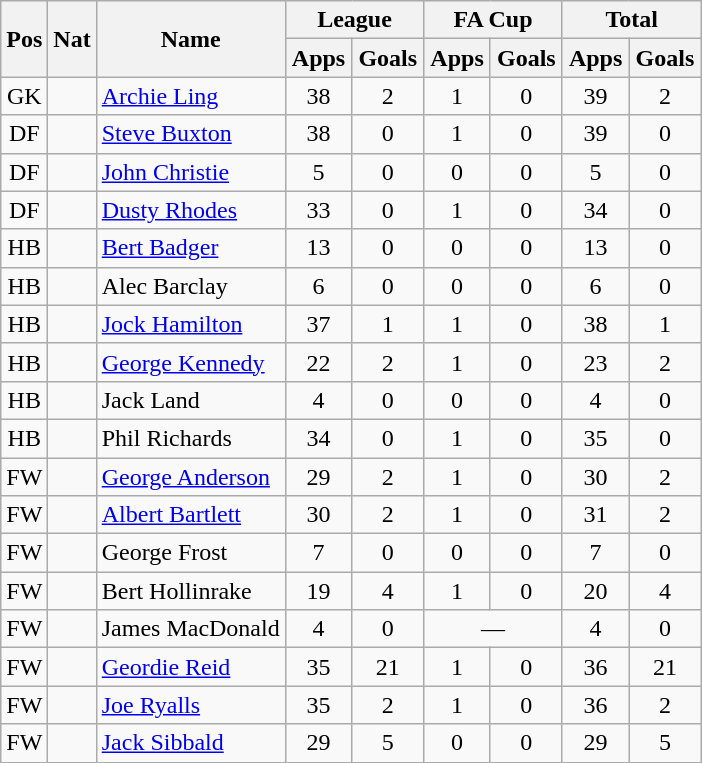<table class="wikitable" style="text-align:center">
<tr>
<th rowspan="2">Pos</th>
<th rowspan="2">Nat</th>
<th rowspan="2">Name</th>
<th colspan="2" style="width:85px;">League</th>
<th colspan="2" style="width:85px;">FA Cup</th>
<th colspan="2" style="width:85px;">Total</th>
</tr>
<tr>
<th>Apps</th>
<th>Goals</th>
<th>Apps</th>
<th>Goals</th>
<th>Apps</th>
<th>Goals</th>
</tr>
<tr>
<td>GK</td>
<td></td>
<td style="text-align:left;"><a href='#'>Archie Ling</a></td>
<td>38</td>
<td>2</td>
<td>1</td>
<td>0</td>
<td>39</td>
<td>2</td>
</tr>
<tr>
<td>DF</td>
<td></td>
<td style="text-align:left;"><a href='#'>Steve Buxton</a></td>
<td>38</td>
<td>0</td>
<td>1</td>
<td>0</td>
<td>39</td>
<td>0</td>
</tr>
<tr>
<td>DF</td>
<td></td>
<td style="text-align:left;"><a href='#'>John Christie</a></td>
<td>5</td>
<td>0</td>
<td>0</td>
<td>0</td>
<td>5</td>
<td>0</td>
</tr>
<tr>
<td>DF</td>
<td></td>
<td style="text-align:left;"><a href='#'>Dusty Rhodes</a></td>
<td>33</td>
<td>0</td>
<td>1</td>
<td>0</td>
<td>34</td>
<td>0</td>
</tr>
<tr>
<td>HB</td>
<td></td>
<td style="text-align:left;"><a href='#'>Bert Badger</a></td>
<td>13</td>
<td>0</td>
<td>0</td>
<td>0</td>
<td>13</td>
<td>0</td>
</tr>
<tr>
<td>HB</td>
<td></td>
<td style="text-align:left;">Alec Barclay</td>
<td>6</td>
<td>0</td>
<td>0</td>
<td>0</td>
<td>6</td>
<td>0</td>
</tr>
<tr>
<td>HB</td>
<td></td>
<td style="text-align:left;"><a href='#'>Jock Hamilton</a></td>
<td>37</td>
<td>1</td>
<td>1</td>
<td>0</td>
<td>38</td>
<td>1</td>
</tr>
<tr>
<td>HB</td>
<td></td>
<td style="text-align:left;"><a href='#'>George Kennedy</a></td>
<td>22</td>
<td>2</td>
<td>1</td>
<td>0</td>
<td>23</td>
<td>2</td>
</tr>
<tr>
<td>HB</td>
<td></td>
<td style="text-align:left;">Jack Land</td>
<td>4</td>
<td>0</td>
<td>0</td>
<td>0</td>
<td>4</td>
<td>0</td>
</tr>
<tr>
<td>HB</td>
<td></td>
<td style="text-align:left;">Phil Richards</td>
<td>34</td>
<td>0</td>
<td>1</td>
<td>0</td>
<td>35</td>
<td>0</td>
</tr>
<tr>
<td>FW</td>
<td></td>
<td style="text-align:left;"><a href='#'>George Anderson</a></td>
<td>29</td>
<td>2</td>
<td>1</td>
<td>0</td>
<td>30</td>
<td>2</td>
</tr>
<tr>
<td>FW</td>
<td></td>
<td style="text-align:left;"><a href='#'>Albert Bartlett</a></td>
<td>30</td>
<td>2</td>
<td>1</td>
<td>0</td>
<td>31</td>
<td>2</td>
</tr>
<tr>
<td>FW</td>
<td></td>
<td style="text-align:left;">George Frost</td>
<td>7</td>
<td>0</td>
<td>0</td>
<td>0</td>
<td>7</td>
<td>0</td>
</tr>
<tr>
<td>FW</td>
<td></td>
<td style="text-align:left;">Bert Hollinrake</td>
<td>19</td>
<td>4</td>
<td>1</td>
<td>0</td>
<td>20</td>
<td>4</td>
</tr>
<tr>
<td>FW</td>
<td></td>
<td style="text-align:left;">James MacDonald</td>
<td>4</td>
<td>0</td>
<td colspan="2">—</td>
<td>4</td>
<td>0</td>
</tr>
<tr>
<td>FW</td>
<td></td>
<td style="text-align:left;"><a href='#'>Geordie Reid</a></td>
<td>35</td>
<td>21</td>
<td>1</td>
<td>0</td>
<td>36</td>
<td>21</td>
</tr>
<tr>
<td>FW</td>
<td></td>
<td style="text-align:left;"><a href='#'>Joe Ryalls</a></td>
<td>35</td>
<td>2</td>
<td>1</td>
<td>0</td>
<td>36</td>
<td>2</td>
</tr>
<tr>
<td>FW</td>
<td></td>
<td style="text-align:left;"><a href='#'>Jack Sibbald</a></td>
<td>29</td>
<td>5</td>
<td>0</td>
<td>0</td>
<td>29</td>
<td>5</td>
</tr>
</table>
